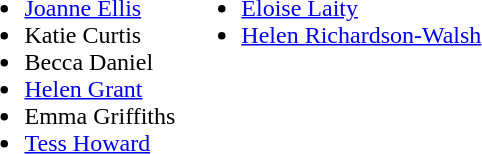<table>
<tr style="vertical-align:top">
<td><br><ul><li> <a href='#'>Joanne Ellis</a></li><li> Katie Curtis</li><li> Becca Daniel</li><li> <a href='#'>Helen Grant</a></li><li> Emma Griffiths</li><li> <a href='#'>Tess Howard</a></li></ul></td>
<td><br><ul><li> <a href='#'>Eloise Laity</a></li><li> <a href='#'>Helen Richardson-Walsh</a></li></ul></td>
</tr>
</table>
